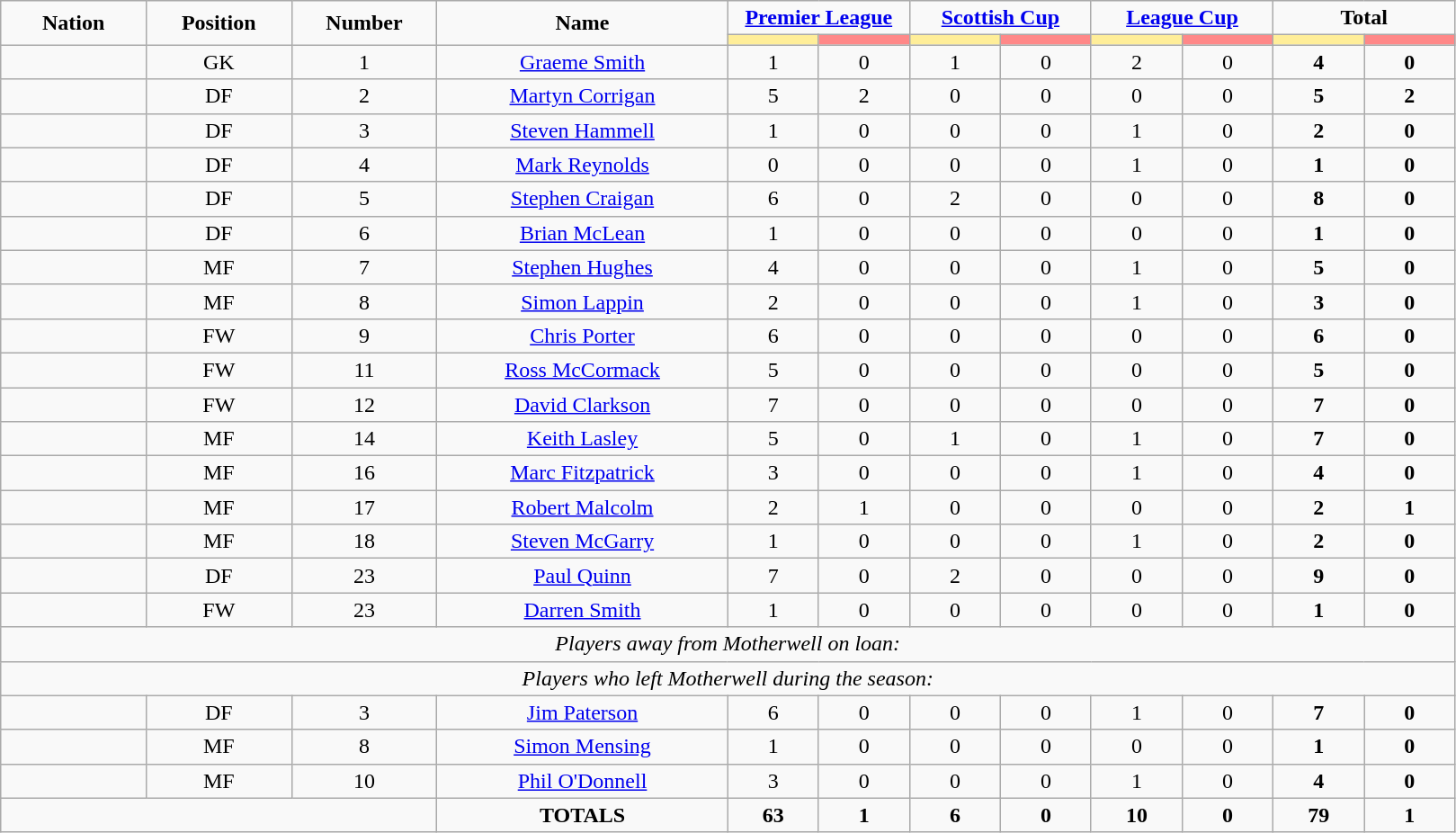<table class="wikitable" style="font-size: 100%; text-align: center;">
<tr>
<td rowspan="2" width="10%" align="center"><strong>Nation</strong></td>
<td rowspan="2" width="10%" align="center"><strong>Position</strong></td>
<td rowspan="2" width="10%" align="center"><strong>Number</strong></td>
<td rowspan="2" width="20%" align="center"><strong>Name</strong></td>
<td colspan="2" align="center"><strong><a href='#'>Premier League</a></strong></td>
<td colspan="2" align="center"><strong><a href='#'>Scottish Cup</a></strong></td>
<td colspan="2" align="center"><strong><a href='#'>League Cup</a></strong></td>
<td colspan="2" align="center"><strong>Total </strong></td>
</tr>
<tr>
<th width=60 style="background: #FFEE99"></th>
<th width=60 style="background: #FF8888"></th>
<th width=60 style="background: #FFEE99"></th>
<th width=60 style="background: #FF8888"></th>
<th width=60 style="background: #FFEE99"></th>
<th width=60 style="background: #FF8888"></th>
<th width=60 style="background: #FFEE99"></th>
<th width=60 style="background: #FF8888"></th>
</tr>
<tr>
<td></td>
<td>GK</td>
<td>1</td>
<td><a href='#'>Graeme Smith</a></td>
<td>1</td>
<td>0</td>
<td>1</td>
<td>0</td>
<td>2</td>
<td>0</td>
<td><strong>4</strong></td>
<td><strong>0</strong></td>
</tr>
<tr>
<td></td>
<td>DF</td>
<td>2</td>
<td><a href='#'>Martyn Corrigan</a></td>
<td>5</td>
<td>2</td>
<td>0</td>
<td>0</td>
<td>0</td>
<td>0</td>
<td><strong>5</strong></td>
<td><strong>2</strong></td>
</tr>
<tr>
<td></td>
<td>DF</td>
<td>3</td>
<td><a href='#'>Steven Hammell</a></td>
<td>1</td>
<td>0</td>
<td>0</td>
<td>0</td>
<td>1</td>
<td>0</td>
<td><strong>2</strong></td>
<td><strong>0</strong></td>
</tr>
<tr>
<td></td>
<td>DF</td>
<td>4</td>
<td><a href='#'>Mark Reynolds</a></td>
<td>0</td>
<td>0</td>
<td>0</td>
<td>0</td>
<td>1</td>
<td>0</td>
<td><strong>1</strong></td>
<td><strong>0</strong></td>
</tr>
<tr>
<td></td>
<td>DF</td>
<td>5</td>
<td><a href='#'>Stephen Craigan</a></td>
<td>6</td>
<td>0</td>
<td>2</td>
<td>0</td>
<td>0</td>
<td>0</td>
<td><strong>8</strong></td>
<td><strong>0</strong></td>
</tr>
<tr>
<td></td>
<td>DF</td>
<td>6</td>
<td><a href='#'>Brian McLean</a></td>
<td>1</td>
<td>0</td>
<td>0</td>
<td>0</td>
<td>0</td>
<td>0</td>
<td><strong>1</strong></td>
<td><strong>0</strong></td>
</tr>
<tr>
<td></td>
<td>MF</td>
<td>7</td>
<td><a href='#'>Stephen Hughes</a></td>
<td>4</td>
<td>0</td>
<td>0</td>
<td>0</td>
<td>1</td>
<td>0</td>
<td><strong>5</strong></td>
<td><strong>0</strong></td>
</tr>
<tr>
<td></td>
<td>MF</td>
<td>8</td>
<td><a href='#'>Simon Lappin</a></td>
<td>2</td>
<td>0</td>
<td>0</td>
<td>0</td>
<td>1</td>
<td>0</td>
<td><strong>3</strong></td>
<td><strong>0</strong></td>
</tr>
<tr>
<td></td>
<td>FW</td>
<td>9</td>
<td><a href='#'>Chris Porter</a></td>
<td>6</td>
<td>0</td>
<td>0</td>
<td>0</td>
<td>0</td>
<td>0</td>
<td><strong>6</strong></td>
<td><strong>0</strong></td>
</tr>
<tr>
<td></td>
<td>FW</td>
<td>11</td>
<td><a href='#'>Ross McCormack</a></td>
<td>5</td>
<td>0</td>
<td>0</td>
<td>0</td>
<td>0</td>
<td>0</td>
<td><strong>5</strong></td>
<td><strong>0</strong></td>
</tr>
<tr>
<td></td>
<td>FW</td>
<td>12</td>
<td><a href='#'>David Clarkson</a></td>
<td>7</td>
<td>0</td>
<td>0</td>
<td>0</td>
<td>0</td>
<td>0</td>
<td><strong>7</strong></td>
<td><strong>0</strong></td>
</tr>
<tr>
<td></td>
<td>MF</td>
<td>14</td>
<td><a href='#'>Keith Lasley</a></td>
<td>5</td>
<td>0</td>
<td>1</td>
<td>0</td>
<td>1</td>
<td>0</td>
<td><strong>7</strong></td>
<td><strong>0</strong></td>
</tr>
<tr>
<td></td>
<td>MF</td>
<td>16</td>
<td><a href='#'>Marc Fitzpatrick</a></td>
<td>3</td>
<td>0</td>
<td>0</td>
<td>0</td>
<td>1</td>
<td>0</td>
<td><strong>4</strong></td>
<td><strong>0</strong></td>
</tr>
<tr>
<td></td>
<td>MF</td>
<td>17</td>
<td><a href='#'>Robert Malcolm</a></td>
<td>2</td>
<td>1</td>
<td>0</td>
<td>0</td>
<td>0</td>
<td>0</td>
<td><strong>2</strong></td>
<td><strong>1</strong></td>
</tr>
<tr>
<td></td>
<td>MF</td>
<td>18</td>
<td><a href='#'>Steven McGarry</a></td>
<td>1</td>
<td>0</td>
<td>0</td>
<td>0</td>
<td>1</td>
<td>0</td>
<td><strong>2</strong></td>
<td><strong>0</strong></td>
</tr>
<tr>
<td></td>
<td>DF</td>
<td>23</td>
<td><a href='#'>Paul Quinn</a></td>
<td>7</td>
<td>0</td>
<td>2</td>
<td>0</td>
<td>0</td>
<td>0</td>
<td><strong>9</strong></td>
<td><strong>0</strong></td>
</tr>
<tr>
<td></td>
<td>FW</td>
<td>23</td>
<td><a href='#'>Darren Smith</a></td>
<td>1</td>
<td>0</td>
<td>0</td>
<td>0</td>
<td>0</td>
<td>0</td>
<td><strong>1</strong></td>
<td><strong>0</strong></td>
</tr>
<tr>
<td colspan="14"><em>Players away from Motherwell on loan:</em></td>
</tr>
<tr>
<td colspan="14"><em>Players who left Motherwell during the season:</em></td>
</tr>
<tr>
<td></td>
<td>DF</td>
<td>3</td>
<td><a href='#'>Jim Paterson</a></td>
<td>6</td>
<td>0</td>
<td>0</td>
<td>0</td>
<td>1</td>
<td>0</td>
<td><strong>7</strong></td>
<td><strong>0</strong></td>
</tr>
<tr>
<td></td>
<td>MF</td>
<td>8</td>
<td><a href='#'>Simon Mensing</a></td>
<td>1</td>
<td>0</td>
<td>0</td>
<td>0</td>
<td>0</td>
<td>0</td>
<td><strong>1</strong></td>
<td><strong>0</strong></td>
</tr>
<tr>
<td></td>
<td>MF</td>
<td>10</td>
<td><a href='#'>Phil O'Donnell</a></td>
<td>3</td>
<td>0</td>
<td>0</td>
<td>0</td>
<td>1</td>
<td>0</td>
<td><strong>4</strong></td>
<td><strong>0</strong></td>
</tr>
<tr>
<td colspan="3"></td>
<td><strong>TOTALS</strong></td>
<td><strong>63</strong></td>
<td><strong>1</strong></td>
<td><strong>6</strong></td>
<td><strong>0</strong></td>
<td><strong>10</strong></td>
<td><strong>0</strong></td>
<td><strong>79</strong></td>
<td><strong>1</strong></td>
</tr>
</table>
